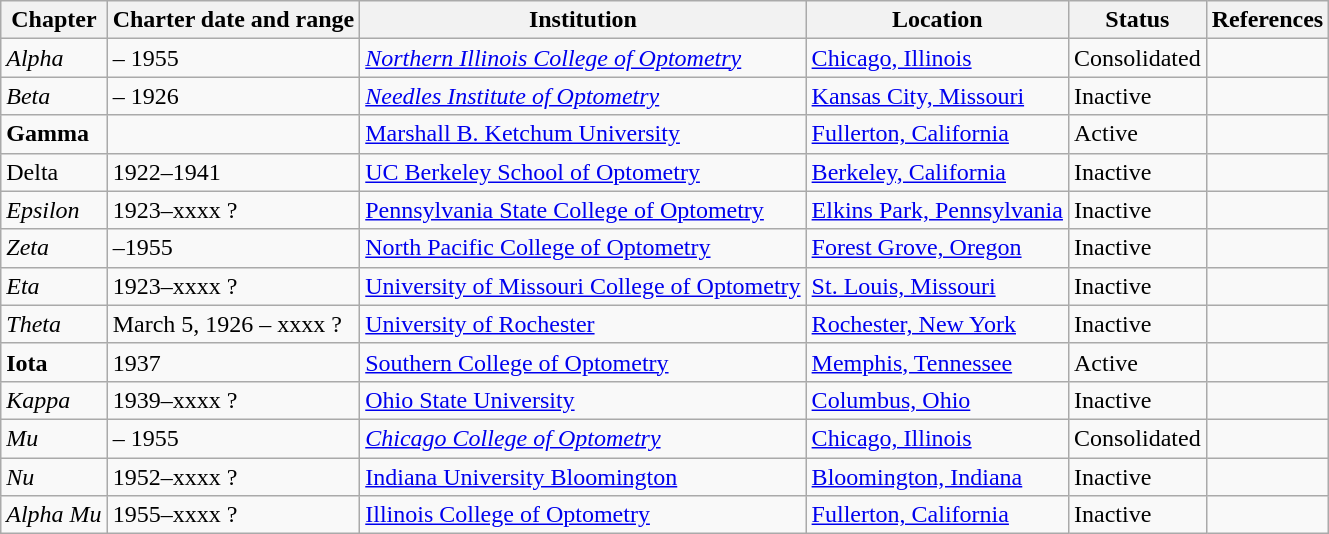<table class="wikitable sortable">
<tr>
<th>Chapter</th>
<th>Charter date and range</th>
<th>Institution</th>
<th>Location</th>
<th>Status</th>
<th>References</th>
</tr>
<tr>
<td><em>Alpha</em></td>
<td> – 1955</td>
<td><a href='#'><em>Northern Illinois College of Optometry</em></a></td>
<td><a href='#'>Chicago, Illinois</a></td>
<td>Consolidated</td>
<td></td>
</tr>
<tr>
<td><em>Beta</em></td>
<td> – 1926</td>
<td><a href='#'><em>Needles Institute of Optometry</em></a></td>
<td><a href='#'>Kansas City, Missouri</a></td>
<td>Inactive</td>
<td></td>
</tr>
<tr>
<td><strong>Gamma</strong></td>
<td></td>
<td><a href='#'>Marshall B. Ketchum University</a></td>
<td><a href='#'>Fullerton, California</a></td>
<td>Active</td>
<td></td>
</tr>
<tr>
<td>Delta</td>
<td>1922–1941</td>
<td><a href='#'>UC Berkeley School of Optometry</a></td>
<td><a href='#'>Berkeley, California</a></td>
<td>Inactive</td>
<td></td>
</tr>
<tr>
<td><em>Epsilon</em></td>
<td>1923–xxxx ?</td>
<td><a href='#'>Pennsylvania State College of Optometry</a></td>
<td><a href='#'>Elkins Park, Pennsylvania</a></td>
<td>Inactive</td>
<td></td>
</tr>
<tr>
<td><em>Zeta</em></td>
<td>–1955</td>
<td><a href='#'>North Pacific College of Optometry</a></td>
<td><a href='#'>Forest Grove, Oregon</a></td>
<td>Inactive</td>
<td></td>
</tr>
<tr>
<td><em>Eta</em></td>
<td>1923–xxxx ?</td>
<td><a href='#'>University of Missouri College of Optometry</a></td>
<td><a href='#'>St. Louis, Missouri</a></td>
<td>Inactive</td>
<td></td>
</tr>
<tr>
<td><em>Theta</em></td>
<td>March 5, 1926 – xxxx ?</td>
<td><a href='#'>University of Rochester</a></td>
<td><a href='#'>Rochester, New York</a></td>
<td>Inactive</td>
<td></td>
</tr>
<tr>
<td><strong>Iota</strong></td>
<td>1937</td>
<td><a href='#'>Southern College of Optometry</a></td>
<td><a href='#'>Memphis, Tennessee</a></td>
<td>Active</td>
<td></td>
</tr>
<tr>
<td><em>Kappa</em></td>
<td>1939–xxxx ?</td>
<td><a href='#'>Ohio State University</a></td>
<td><a href='#'>Columbus, Ohio</a></td>
<td>Inactive</td>
<td></td>
</tr>
<tr>
<td><em>Mu</em></td>
<td> – 1955</td>
<td><em><a href='#'>Chicago College of Optometry</a></em></td>
<td><a href='#'>Chicago, Illinois</a></td>
<td>Consolidated</td>
<td></td>
</tr>
<tr>
<td><em>Nu</em></td>
<td>1952–xxxx ?</td>
<td><a href='#'>Indiana University Bloomington</a></td>
<td><a href='#'>Bloomington, Indiana</a></td>
<td>Inactive</td>
<td></td>
</tr>
<tr>
<td><em>Alpha Mu</em></td>
<td>1955–xxxx ?</td>
<td><a href='#'>Illinois College of Optometry</a></td>
<td><a href='#'>Fullerton, California</a></td>
<td>Inactive</td>
<td></td>
</tr>
</table>
